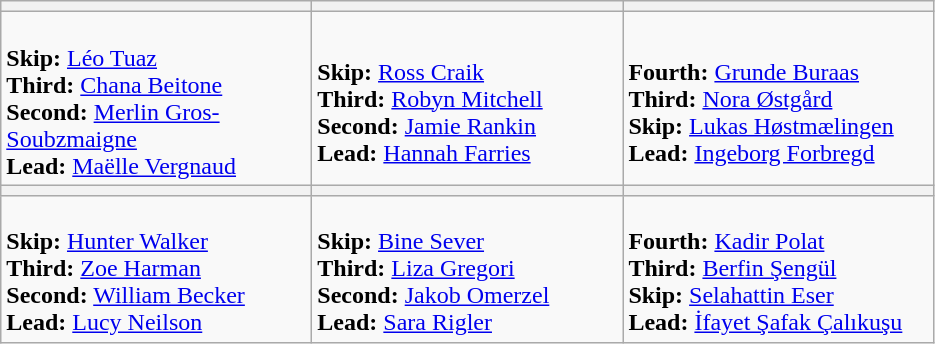<table class="wikitable">
<tr>
<th width=200></th>
<th width=200></th>
<th width=200></th>
</tr>
<tr>
<td><br><strong>Skip:</strong> <a href='#'>Léo Tuaz</a><br>
<strong>Third:</strong> <a href='#'>Chana Beitone</a><br>
<strong>Second:</strong> <a href='#'>Merlin Gros-Soubzmaigne</a><br>
<strong>Lead:</strong> <a href='#'>Maëlle Vergnaud</a><br></td>
<td><br><strong>Skip:</strong> <a href='#'>Ross Craik</a><br>
<strong>Third:</strong> <a href='#'>Robyn Mitchell</a><br>
<strong>Second:</strong> <a href='#'>Jamie Rankin</a><br>
<strong>Lead:</strong> <a href='#'>Hannah Farries</a><br></td>
<td><br><strong>Fourth:</strong> <a href='#'>Grunde Buraas</a><br>
<strong>Third:</strong> <a href='#'>Nora Østgård</a><br>
<strong>Skip:</strong> <a href='#'>Lukas Høstmælingen</a><br>
<strong>Lead:</strong> <a href='#'>Ingeborg Forbregd</a><br></td>
</tr>
<tr>
<th width=200></th>
<th width=200></th>
<th width=200></th>
</tr>
<tr>
<td><br><strong>Skip:</strong> <a href='#'>Hunter Walker</a><br>
<strong>Third:</strong> <a href='#'>Zoe Harman</a><br>
<strong>Second:</strong> <a href='#'>William Becker</a><br>
<strong>Lead:</strong> <a href='#'>Lucy Neilson</a><br></td>
<td><br><strong>Skip:</strong> <a href='#'>Bine Sever</a><br>
<strong>Third:</strong> <a href='#'>Liza Gregori</a><br>
<strong>Second:</strong> <a href='#'>Jakob Omerzel</a><br>
<strong>Lead:</strong> <a href='#'>Sara Rigler</a><br></td>
<td><br><strong>Fourth:</strong> <a href='#'>Kadir Polat</a><br>
<strong>Third:</strong> <a href='#'>Berfin Şengül</a><br>
<strong>Skip:</strong> <a href='#'>Selahattin Eser</a><br>
<strong>Lead:</strong> <a href='#'>İfayet Şafak Çalıkuşu</a><br></td>
</tr>
</table>
